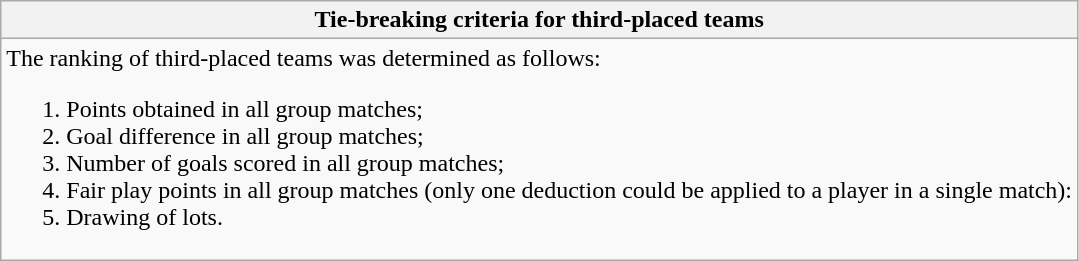<table class="wikitable collapsible collapsed"|>
<tr>
<th> Tie-breaking criteria for third-placed teams</th>
</tr>
<tr>
<td>The ranking of third-placed teams was determined as follows:<br><ol><li>Points obtained in all group matches;</li><li>Goal difference in all group matches;</li><li>Number of goals scored in all group matches;</li><li>Fair play points in all group matches (only one deduction could be applied to a player in a single match): </li><li>Drawing of lots.</li></ol></td>
</tr>
</table>
